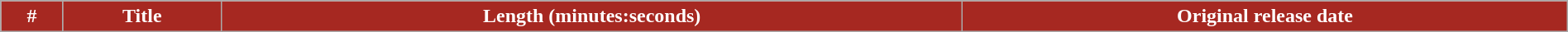<table class="wikitable plainrowheaders" style="width:100%;">
<tr style="color:white">
<th style="background-color: #A62821;">#</th>
<th style="background-color: #A62821;">Title</th>
<th style="background-color: #A62821;">Length (minutes:seconds)</th>
<th style="background-color: #A62821;">Original release date<br>




</th>
</tr>
</table>
